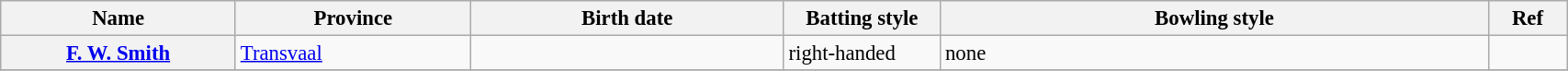<table class="wikitable plainrowheaders" style="font-size:95%; width:90%;">
<tr>
<th scope="col" width="15%">Name</th>
<th scope="col" width="15%">Province</th>
<th scope="col" width="20%">Birth date</th>
<th scope="col" width="10%">Batting style</th>
<th scope="col" width="35%">Bowling style</th>
<th scope="col" width="5%">Ref</th>
</tr>
<tr>
<th scope="row"><a href='#'>F. W. Smith</a></th>
<td><a href='#'>Transvaal</a></td>
<td></td>
<td>right-handed</td>
<td>none</td>
<td></td>
</tr>
<tr>
</tr>
</table>
